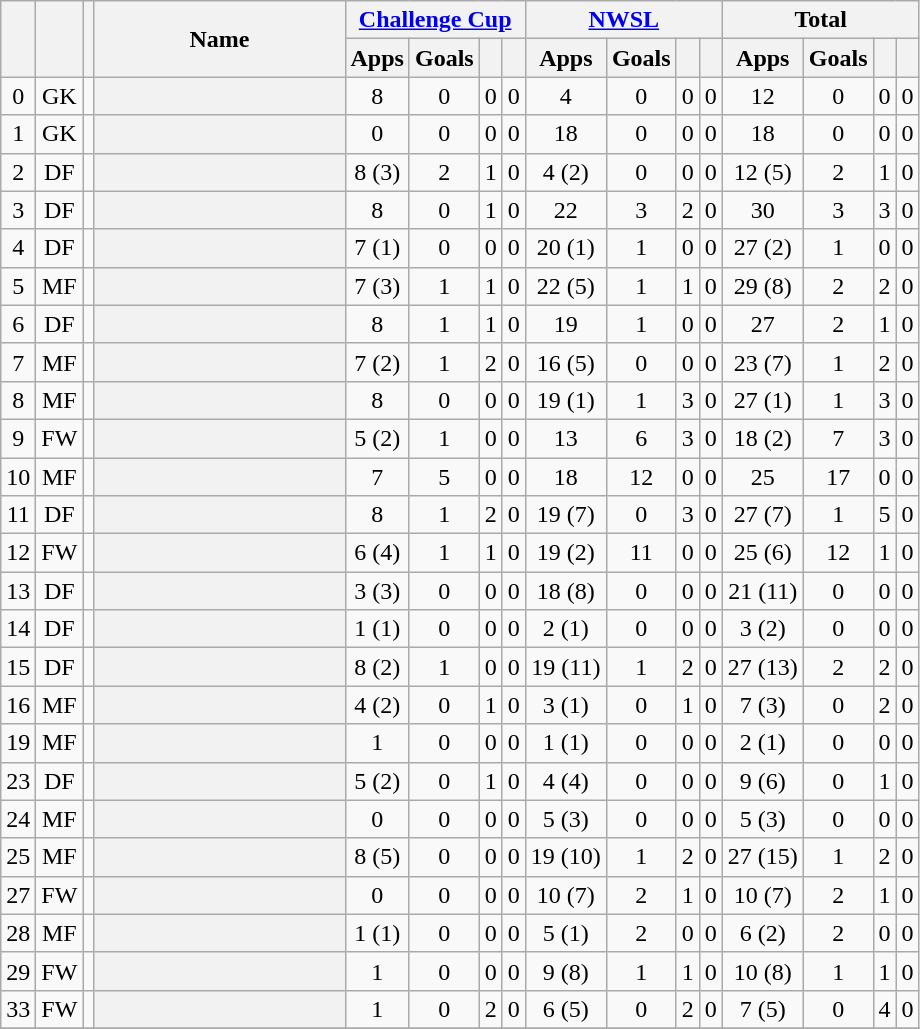<table class="wikitable plainrowheaders sortable" style="text-align:center">
<tr>
<th rowspan="2"></th>
<th rowspan="2"></th>
<th rowspan="2"></th>
<th rowspan="2" style="width:160px;" scope="col">Name</th>
<th colspan="4" style="width:87px;" scope="col"><a href='#'>Challenge Cup</a></th>
<th colspan="4" style="width:87px;" scope="col"><a href='#'>NWSL</a></th>
<th colspan="4" style="width:87px;" scope="col">Total</th>
</tr>
<tr>
<th>Apps</th>
<th>Goals</th>
<th></th>
<th><br></th>
<th>Apps</th>
<th>Goals</th>
<th></th>
<th><br></th>
<th>Apps</th>
<th>Goals</th>
<th></th>
<th></th>
</tr>
<tr>
<td>0</td>
<td>GK</td>
<td></td>
<th scope="row"></th>
<td>8</td>
<td>0</td>
<td>0</td>
<td>0</td>
<td>4</td>
<td>0</td>
<td>0</td>
<td>0</td>
<td>12</td>
<td>0</td>
<td>0</td>
<td>0</td>
</tr>
<tr>
<td>1</td>
<td>GK</td>
<td></td>
<th scope="row"></th>
<td>0</td>
<td>0</td>
<td>0</td>
<td>0</td>
<td>18</td>
<td>0</td>
<td>0</td>
<td>0</td>
<td>18</td>
<td>0</td>
<td>0</td>
<td>0</td>
</tr>
<tr>
<td>2</td>
<td>DF</td>
<td></td>
<th scope="row"><s></s> </th>
<td>8 (3)</td>
<td>2</td>
<td>1</td>
<td>0</td>
<td>4 (2)</td>
<td>0</td>
<td>0</td>
<td>0</td>
<td>12 (5)</td>
<td>2</td>
<td>1</td>
<td>0</td>
</tr>
<tr>
<td>3</td>
<td>DF</td>
<td></td>
<th scope="row"></th>
<td>8</td>
<td>0</td>
<td>1</td>
<td>0</td>
<td>22</td>
<td>3</td>
<td>2</td>
<td>0</td>
<td>30</td>
<td>3</td>
<td>3</td>
<td>0</td>
</tr>
<tr>
<td>4</td>
<td>DF</td>
<td></td>
<th scope="row"></th>
<td>7 (1)</td>
<td>0</td>
<td>0</td>
<td>0</td>
<td>20 (1)</td>
<td>1</td>
<td>0</td>
<td>0</td>
<td>27 (2)</td>
<td>1</td>
<td>0</td>
<td>0</td>
</tr>
<tr>
<td>5</td>
<td>MF</td>
<td></td>
<th scope="row"></th>
<td>7 (3)</td>
<td>1</td>
<td>1</td>
<td>0</td>
<td>22 (5)</td>
<td>1</td>
<td>1</td>
<td>0</td>
<td>29 (8)</td>
<td>2</td>
<td>2</td>
<td>0</td>
</tr>
<tr>
<td>6</td>
<td>DF</td>
<td></td>
<th scope="row"></th>
<td>8</td>
<td>1</td>
<td>1</td>
<td>0</td>
<td>19</td>
<td>1</td>
<td>0</td>
<td>0</td>
<td>27</td>
<td>2</td>
<td>1</td>
<td>0</td>
</tr>
<tr>
<td>7</td>
<td>MF</td>
<td></td>
<th scope="row"></th>
<td>7 (2)</td>
<td>1</td>
<td>2</td>
<td>0</td>
<td>16 (5)</td>
<td>0</td>
<td>0</td>
<td>0</td>
<td>23 (7)</td>
<td>1</td>
<td>2</td>
<td>0</td>
</tr>
<tr>
<td>8</td>
<td>MF</td>
<td></td>
<th scope="row"></th>
<td>8</td>
<td>0</td>
<td>0</td>
<td>0</td>
<td>19 (1)</td>
<td>1</td>
<td>3</td>
<td>0</td>
<td>27 (1)</td>
<td>1</td>
<td>3</td>
<td>0</td>
</tr>
<tr>
<td>9</td>
<td>FW</td>
<td></td>
<th scope="row"></th>
<td>5 (2)</td>
<td>1</td>
<td>0</td>
<td>0</td>
<td>13</td>
<td>6</td>
<td>3</td>
<td>0</td>
<td>18 (2)</td>
<td>7</td>
<td>3</td>
<td>0</td>
</tr>
<tr>
<td>10</td>
<td>MF</td>
<td></td>
<th scope="row"></th>
<td>7</td>
<td>5</td>
<td>0</td>
<td>0</td>
<td>18</td>
<td>12</td>
<td>0</td>
<td>0</td>
<td>25</td>
<td>17</td>
<td>0</td>
<td>0</td>
</tr>
<tr>
<td>11</td>
<td>DF</td>
<td></td>
<th scope="row"></th>
<td>8</td>
<td>1</td>
<td>2</td>
<td>0</td>
<td>19 (7)</td>
<td>0</td>
<td>3</td>
<td>0</td>
<td>27 (7)</td>
<td>1</td>
<td>5</td>
<td>0</td>
</tr>
<tr>
<td>12</td>
<td>FW</td>
<td> </td>
<th scope="row"></th>
<td>6 (4)</td>
<td>1</td>
<td>1</td>
<td>0</td>
<td>19 (2)</td>
<td>11</td>
<td>0</td>
<td>0</td>
<td>25 (6)</td>
<td>12</td>
<td>1</td>
<td>0</td>
</tr>
<tr>
<td>13</td>
<td>DF</td>
<td></td>
<th scope="row"></th>
<td>3 (3)</td>
<td>0</td>
<td>0</td>
<td>0</td>
<td>18 (8)</td>
<td>0</td>
<td>0</td>
<td>0</td>
<td>21 (11)</td>
<td>0</td>
<td>0</td>
<td>0</td>
</tr>
<tr>
<td>14</td>
<td>DF</td>
<td></td>
<th scope="row"></th>
<td>1 (1)</td>
<td>0</td>
<td>0</td>
<td>0</td>
<td>2 (1)</td>
<td>0</td>
<td>0</td>
<td>0</td>
<td>3 (2)</td>
<td>0</td>
<td>0</td>
<td>0</td>
</tr>
<tr>
<td>15</td>
<td>DF</td>
<td></td>
<th scope="row"></th>
<td>8 (2)</td>
<td>1</td>
<td>0</td>
<td>0</td>
<td>19 (11)</td>
<td>1</td>
<td>2</td>
<td>0</td>
<td>27 (13)</td>
<td>2</td>
<td>2</td>
<td>0</td>
</tr>
<tr>
<td>16</td>
<td>MF</td>
<td></td>
<th scope="row"></th>
<td>4 (2)</td>
<td>0</td>
<td>1</td>
<td>0</td>
<td>3 (1)</td>
<td>0</td>
<td>1</td>
<td>0</td>
<td>7 (3)</td>
<td>0</td>
<td>2</td>
<td>0</td>
</tr>
<tr>
<td>19</td>
<td>MF</td>
<td> </td>
<th scope="row"></th>
<td>1</td>
<td>0</td>
<td>0</td>
<td>0</td>
<td>1 (1)</td>
<td>0</td>
<td>0</td>
<td>0</td>
<td>2 (1)</td>
<td>0</td>
<td>0</td>
<td>0</td>
</tr>
<tr>
<td>23</td>
<td>DF</td>
<td></td>
<th scope="row"></th>
<td>5 (2)</td>
<td>0</td>
<td>1</td>
<td>0</td>
<td>4 (4)</td>
<td>0</td>
<td>0</td>
<td>0</td>
<td>9 (6)</td>
<td>0</td>
<td>1</td>
<td>0</td>
</tr>
<tr>
<td>24</td>
<td>MF</td>
<td></td>
<th scope="row"></th>
<td>0</td>
<td>0</td>
<td>0</td>
<td>0</td>
<td>5 (3)</td>
<td>0</td>
<td>0</td>
<td>0</td>
<td>5 (3)</td>
<td>0</td>
<td>0</td>
<td>0</td>
</tr>
<tr>
<td>25</td>
<td>MF</td>
<td></td>
<th scope="row"></th>
<td>8 (5)</td>
<td>0</td>
<td>0</td>
<td>0</td>
<td>19 (10)</td>
<td>1</td>
<td>2</td>
<td>0</td>
<td>27 (15)</td>
<td>1</td>
<td>2</td>
<td>0</td>
</tr>
<tr>
<td>27</td>
<td>FW</td>
<td></td>
<th scope="row"></th>
<td>0</td>
<td>0</td>
<td>0</td>
<td>0</td>
<td>10 (7)</td>
<td>2</td>
<td>1</td>
<td>0</td>
<td>10 (7)</td>
<td>2</td>
<td>1</td>
<td>0</td>
</tr>
<tr>
<td>28</td>
<td>MF</td>
<td></td>
<th scope="row"></th>
<td>1 (1)</td>
<td>0</td>
<td>0</td>
<td>0</td>
<td>5 (1)</td>
<td>2</td>
<td>0</td>
<td>0</td>
<td>6 (2)</td>
<td>2</td>
<td>0</td>
<td>0</td>
</tr>
<tr>
<td>29</td>
<td>FW</td>
<td></td>
<th scope="row"></th>
<td>1</td>
<td>0</td>
<td>0</td>
<td>0</td>
<td>9 (8)</td>
<td>1</td>
<td>1</td>
<td>0</td>
<td>10 (8)</td>
<td>1</td>
<td>1</td>
<td>0</td>
</tr>
<tr>
<td>33</td>
<td>FW</td>
<td></td>
<th scope="row"><s></s> </th>
<td>1</td>
<td>0</td>
<td>2</td>
<td>0</td>
<td>6 (5)</td>
<td>0</td>
<td>2</td>
<td>0</td>
<td>7 (5)</td>
<td>0</td>
<td>4</td>
<td>0</td>
</tr>
<tr>
</tr>
</table>
